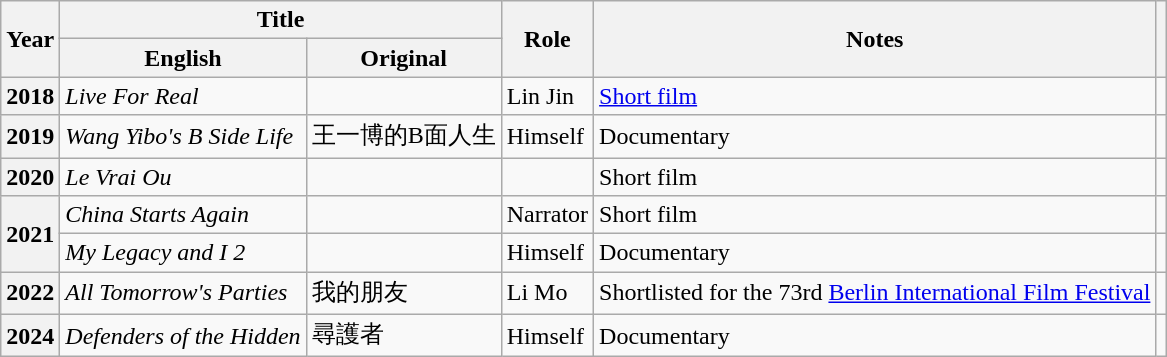<table class="wikitable plainrowheaders sortable">
<tr>
<th scope=col rowspan=2>Year</th>
<th scope=col colspan=2>Title</th>
<th scope=col rowspan=2>Role</th>
<th scope=col rowspan=2 class="unsortable">Notes</th>
<th scope=col rowspan=2 class="unsortable"></th>
</tr>
<tr>
<th>English</th>
<th>Original</th>
</tr>
<tr>
<th scope=row row>2018</th>
<td><em>Live For Real</em></td>
<td></td>
<td>Lin Jin</td>
<td><a href='#'>Short film</a></td>
<td></td>
</tr>
<tr>
<th scope=row>2019</th>
<td><em>Wang Yibo's B Side Life</em></td>
<td>王一博的B面人生</td>
<td>Himself</td>
<td>Documentary</td>
<td></td>
</tr>
<tr>
<th scope=row>2020</th>
<td><em>Le Vrai Ou</em></td>
<td></td>
<td></td>
<td>Short film</td>
<td></td>
</tr>
<tr>
<th scope=row rowspan="2">2021</th>
<td><em>China Starts Again</em></td>
<td></td>
<td>Narrator</td>
<td>Short film</td>
<td></td>
</tr>
<tr>
<td><em>My Legacy and I 2</em></td>
<td></td>
<td>Himself</td>
<td>Documentary</td>
<td></td>
</tr>
<tr>
<th scope=row>2022</th>
<td><em>All Tomorrow's Parties</em></td>
<td>我的朋友</td>
<td>Li Mo</td>
<td>Shortlisted for the 73rd <a href='#'>Berlin International Film Festival</a></td>
<td></td>
</tr>
<tr>
<th scope=row>2024</th>
<td><em>Defenders of the Hidden</em></td>
<td>尋護者</td>
<td>Himself</td>
<td>Documentary</td>
<td></td>
</tr>
</table>
